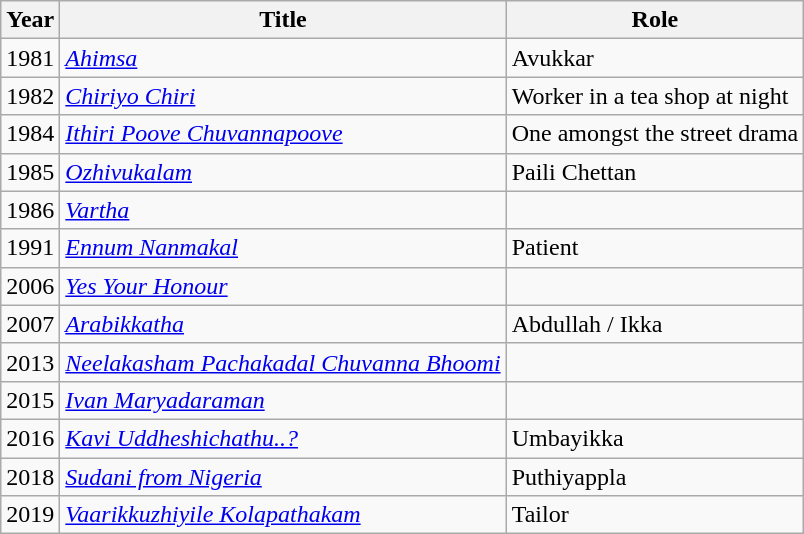<table class="wikitable">
<tr>
<th>Year</th>
<th>Title</th>
<th>Role</th>
</tr>
<tr>
<td>1981</td>
<td><em><a href='#'>Ahimsa</a></em></td>
<td>Avukkar</td>
</tr>
<tr>
<td>1982</td>
<td><em><a href='#'>Chiriyo Chiri</a></em></td>
<td>Worker in a tea shop at night</td>
</tr>
<tr>
<td>1984</td>
<td><em><a href='#'>Ithiri Poove Chuvannapoove</a></em></td>
<td>One amongst the street drama</td>
</tr>
<tr>
<td>1985</td>
<td><em><a href='#'>Ozhivukalam</a></em></td>
<td>Paili Chettan</td>
</tr>
<tr>
<td>1986</td>
<td><em><a href='#'>Vartha</a></em></td>
<td></td>
</tr>
<tr>
<td>1991</td>
<td><em><a href='#'>Ennum Nanmakal</a></em></td>
<td>Patient</td>
</tr>
<tr>
<td>2006</td>
<td><em><a href='#'>Yes Your Honour</a></em></td>
<td></td>
</tr>
<tr>
<td>2007</td>
<td><em><a href='#'>Arabikkatha</a></em></td>
<td>Abdullah / Ikka</td>
</tr>
<tr>
<td>2013</td>
<td><em><a href='#'>Neelakasham Pachakadal Chuvanna Bhoomi</a></em></td>
<td></td>
</tr>
<tr>
<td>2015</td>
<td><em><a href='#'>Ivan Maryadaraman</a></em></td>
<td></td>
</tr>
<tr>
<td>2016</td>
<td><em><a href='#'>Kavi Uddheshichathu..?</a></em></td>
<td>Umbayikka</td>
</tr>
<tr>
<td>2018</td>
<td><em><a href='#'>Sudani from Nigeria</a></em></td>
<td>Puthiyappla</td>
</tr>
<tr>
<td>2019</td>
<td><em><a href='#'>Vaarikkuzhiyile Kolapathakam</a></em></td>
<td>Tailor</td>
</tr>
</table>
